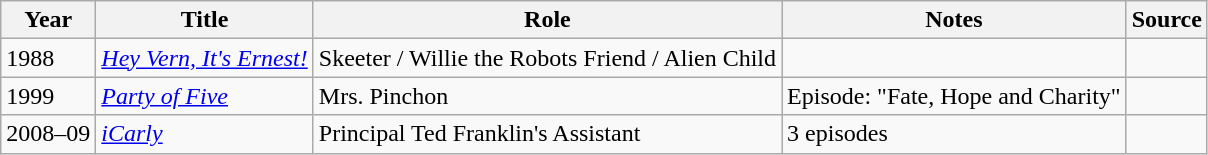<table class="wikitable sortable plainrowheaders">
<tr>
<th>Year</th>
<th>Title</th>
<th>Role</th>
<th class="unsortable">Notes</th>
<th class="unsortable">Source</th>
</tr>
<tr>
<td>1988</td>
<td><em><a href='#'>Hey Vern, It's Ernest!</a></em></td>
<td>Skeeter / Willie the Robots Friend / Alien Child</td>
<td></td>
<td></td>
</tr>
<tr>
<td>1999</td>
<td><em><a href='#'>Party of Five</a></em></td>
<td>Mrs. Pinchon</td>
<td>Episode: "Fate, Hope and Charity"</td>
<td></td>
</tr>
<tr>
<td>2008–09</td>
<td><em><a href='#'>iCarly</a></em></td>
<td>Principal Ted Franklin's Assistant</td>
<td>3 episodes</td>
<td></td>
</tr>
</table>
